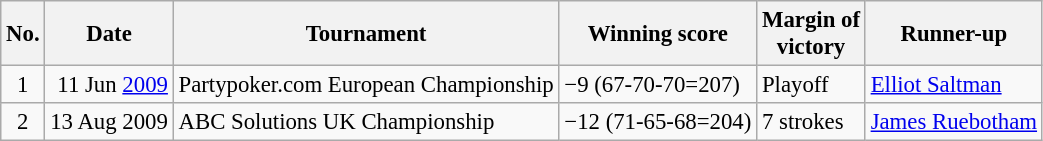<table class="wikitable" style="font-size:95%;">
<tr>
<th>No.</th>
<th>Date</th>
<th>Tournament</th>
<th>Winning score</th>
<th>Margin of<br>victory</th>
<th>Runner-up</th>
</tr>
<tr>
<td align=center>1</td>
<td align=right>11 Jun <a href='#'>2009</a></td>
<td>Partypoker.com European Championship</td>
<td>−9 (67-70-70=207)</td>
<td>Playoff</td>
<td> <a href='#'>Elliot Saltman</a></td>
</tr>
<tr>
<td align=center>2</td>
<td align=right>13 Aug 2009</td>
<td>ABC Solutions UK Championship</td>
<td>−12 (71-65-68=204)</td>
<td>7 strokes</td>
<td> <a href='#'>James Ruebotham</a></td>
</tr>
</table>
